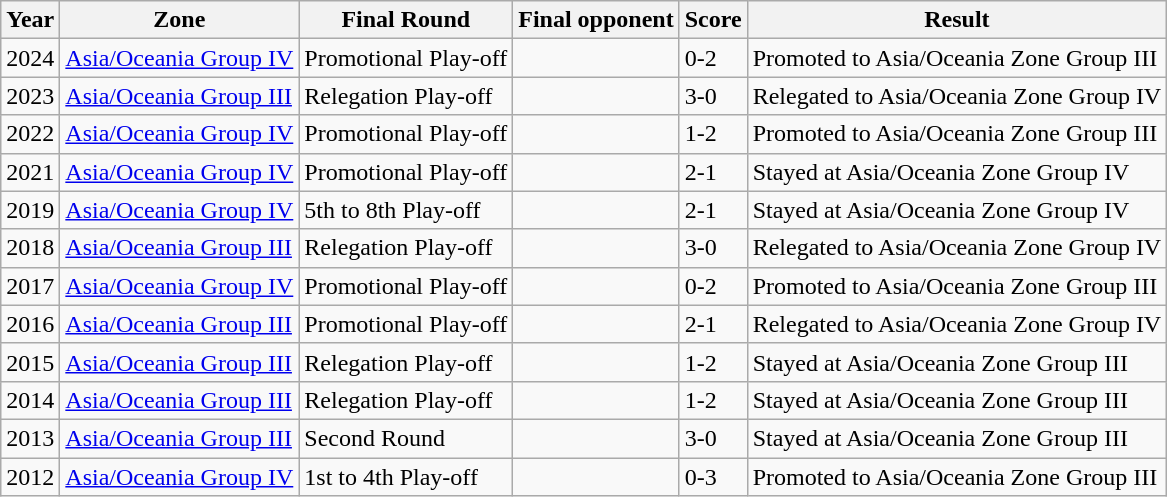<table class="wikitable">
<tr>
<th>Year</th>
<th>Zone</th>
<th>Final Round</th>
<th>Final opponent</th>
<th>Score</th>
<th>Result</th>
</tr>
<tr>
<td>2024</td>
<td><a href='#'>Asia/Oceania Group IV</a></td>
<td>Promotional Play-off</td>
<td></td>
<td>0-2</td>
<td>Promoted to Asia/Oceania Zone Group III</td>
</tr>
<tr>
<td>2023</td>
<td><a href='#'>Asia/Oceania Group III</a></td>
<td>Relegation Play-off</td>
<td></td>
<td>3-0</td>
<td>Relegated to Asia/Oceania Zone Group IV</td>
</tr>
<tr>
<td>2022</td>
<td><a href='#'>Asia/Oceania Group IV</a></td>
<td>Promotional Play-off</td>
<td></td>
<td>1-2</td>
<td>Promoted to Asia/Oceania Zone Group III</td>
</tr>
<tr>
<td>2021</td>
<td><a href='#'>Asia/Oceania Group IV</a></td>
<td>Promotional Play-off</td>
<td></td>
<td>2-1</td>
<td>Stayed at Asia/Oceania Zone Group IV</td>
</tr>
<tr>
<td>2019</td>
<td><a href='#'>Asia/Oceania Group IV</a></td>
<td>5th to 8th Play-off</td>
<td></td>
<td>2-1</td>
<td>Stayed at Asia/Oceania Zone Group IV</td>
</tr>
<tr>
<td>2018</td>
<td><a href='#'>Asia/Oceania Group III</a></td>
<td>Relegation Play-off</td>
<td></td>
<td>3-0</td>
<td>Relegated to Asia/Oceania Zone Group IV</td>
</tr>
<tr>
<td>2017</td>
<td><a href='#'>Asia/Oceania Group IV</a></td>
<td>Promotional Play-off</td>
<td></td>
<td>0-2</td>
<td>Promoted to Asia/Oceania Zone Group III</td>
</tr>
<tr>
<td>2016</td>
<td><a href='#'>Asia/Oceania Group III</a></td>
<td>Promotional Play-off</td>
<td></td>
<td>2-1</td>
<td>Relegated to Asia/Oceania Zone Group IV</td>
</tr>
<tr>
<td>2015</td>
<td><a href='#'>Asia/Oceania Group III</a></td>
<td>Relegation Play-off</td>
<td></td>
<td>1-2</td>
<td>Stayed at Asia/Oceania Zone Group III</td>
</tr>
<tr>
<td>2014</td>
<td><a href='#'>Asia/Oceania Group III</a></td>
<td>Relegation Play-off</td>
<td></td>
<td>1-2</td>
<td>Stayed at Asia/Oceania Zone Group III</td>
</tr>
<tr>
<td>2013</td>
<td><a href='#'>Asia/Oceania Group III</a></td>
<td>Second Round</td>
<td></td>
<td>3-0</td>
<td>Stayed at Asia/Oceania Zone Group III</td>
</tr>
<tr>
<td>2012</td>
<td><a href='#'>Asia/Oceania Group IV</a></td>
<td>1st to 4th Play-off</td>
<td></td>
<td>0-3</td>
<td>Promoted to Asia/Oceania Zone Group III</td>
</tr>
</table>
